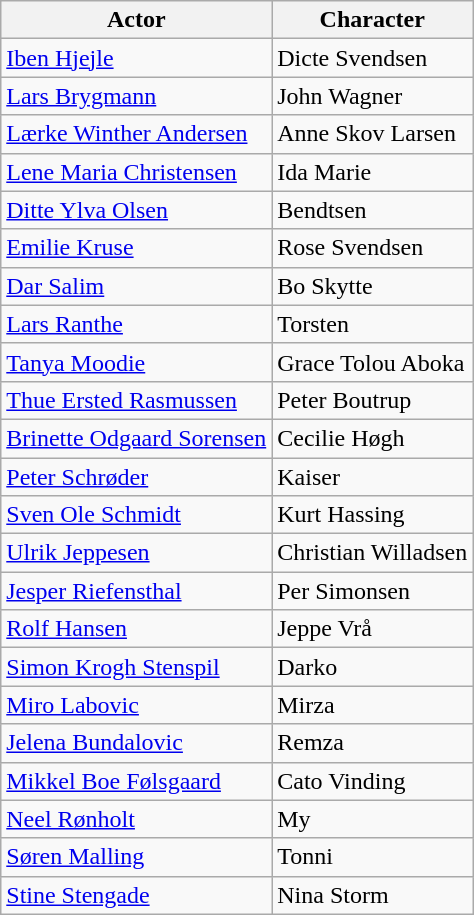<table class="wikitable">
<tr>
<th>Actor</th>
<th>Character</th>
</tr>
<tr>
<td><a href='#'>Iben Hjejle</a></td>
<td>Dicte Svendsen</td>
</tr>
<tr>
<td><a href='#'>Lars Brygmann</a></td>
<td>John Wagner</td>
</tr>
<tr>
<td><a href='#'>Lærke Winther Andersen</a></td>
<td>Anne Skov Larsen</td>
</tr>
<tr>
<td><a href='#'>Lene Maria Christensen</a></td>
<td>Ida Marie</td>
</tr>
<tr>
<td><a href='#'>Ditte Ylva Olsen</a></td>
<td>Bendtsen</td>
</tr>
<tr>
<td><a href='#'>Emilie Kruse</a></td>
<td>Rose Svendsen</td>
</tr>
<tr>
<td><a href='#'>Dar Salim</a></td>
<td>Bo Skytte</td>
</tr>
<tr>
<td><a href='#'>Lars Ranthe</a></td>
<td>Torsten</td>
</tr>
<tr>
<td><a href='#'>Tanya Moodie</a></td>
<td>Grace Tolou Aboka</td>
</tr>
<tr>
<td><a href='#'>Thue Ersted Rasmussen</a></td>
<td>Peter Boutrup</td>
</tr>
<tr>
<td><a href='#'>Brinette Odgaard Sorensen</a></td>
<td>Cecilie Høgh</td>
</tr>
<tr>
<td><a href='#'>Peter Schrøder</a></td>
<td>Kaiser</td>
</tr>
<tr>
<td><a href='#'>Sven Ole Schmidt</a></td>
<td>Kurt Hassing</td>
</tr>
<tr>
<td><a href='#'>Ulrik Jeppesen</a></td>
<td>Christian Willadsen</td>
</tr>
<tr>
<td><a href='#'>Jesper Riefensthal</a></td>
<td>Per Simonsen</td>
</tr>
<tr>
<td><a href='#'>Rolf Hansen</a></td>
<td>Jeppe Vrå</td>
</tr>
<tr>
<td><a href='#'>Simon Krogh Stenspil</a></td>
<td>Darko</td>
</tr>
<tr>
<td><a href='#'>Miro Labovic</a></td>
<td>Mirza</td>
</tr>
<tr>
<td><a href='#'>Jelena Bundalovic</a></td>
<td>Remza</td>
</tr>
<tr>
<td><a href='#'>Mikkel Boe Følsgaard</a></td>
<td>Cato Vinding</td>
</tr>
<tr>
<td><a href='#'>Neel Rønholt</a></td>
<td>My</td>
</tr>
<tr>
<td><a href='#'>Søren Malling</a></td>
<td>Tonni</td>
</tr>
<tr>
<td><a href='#'>Stine Stengade</a></td>
<td>Nina Storm</td>
</tr>
</table>
